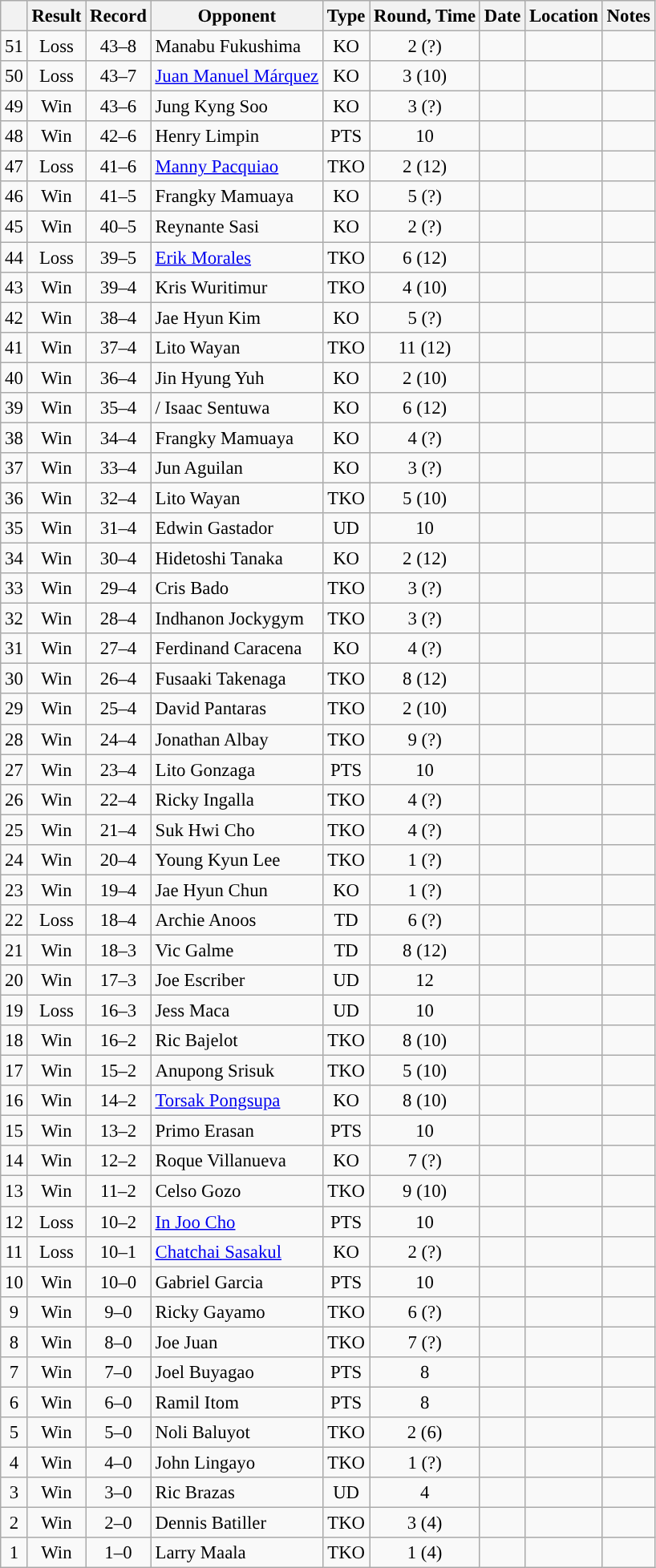<table class="wikitable" style="text-align:center; font-size:95%">
<tr>
<th></th>
<th>Result</th>
<th>Record</th>
<th>Opponent</th>
<th>Type</th>
<th>Round, Time</th>
<th>Date</th>
<th>Location</th>
<th>Notes</th>
</tr>
<tr>
<td>51</td>
<td>Loss</td>
<td>43–8</td>
<td style="text-align:left;"> Manabu Fukushima</td>
<td>KO</td>
<td>2 (?)</td>
<td></td>
<td style="text-align:left;"></td>
<td></td>
</tr>
<tr>
<td>50</td>
<td>Loss</td>
<td>43–7</td>
<td style="text-align:left;"> <a href='#'>Juan Manuel Márquez</a></td>
<td>KO</td>
<td>3 (10) </td>
<td></td>
<td style="text-align:left;"></td>
<td></td>
</tr>
<tr>
<td>49</td>
<td>Win</td>
<td>43–6</td>
<td style="text-align:left;"> Jung Kyng Soo</td>
<td>KO</td>
<td>3 (?)</td>
<td></td>
<td style="text-align:left;"></td>
<td></td>
</tr>
<tr>
<td>48</td>
<td>Win</td>
<td>42–6</td>
<td style="text-align:left;"> Henry Limpin</td>
<td>PTS</td>
<td>10</td>
<td></td>
<td style="text-align:left;"></td>
<td></td>
</tr>
<tr>
<td>47</td>
<td>Loss</td>
<td>41–6</td>
<td style="text-align:left;"> <a href='#'>Manny Pacquiao</a></td>
<td>TKO</td>
<td>2 (12)</td>
<td></td>
<td style="text-align:left;"></td>
<td style="text-align:left;"></td>
</tr>
<tr>
<td>46</td>
<td>Win</td>
<td>41–5</td>
<td style="text-align:left;"> Frangky Mamuaya</td>
<td>KO</td>
<td>5 (?)</td>
<td></td>
<td style="text-align:left;"></td>
<td></td>
</tr>
<tr>
<td>45</td>
<td>Win</td>
<td>40–5</td>
<td style="text-align:left;"> Reynante Sasi</td>
<td>KO</td>
<td>2 (?)</td>
<td></td>
<td style="text-align:left;"></td>
<td></td>
</tr>
<tr>
<td>44</td>
<td>Loss</td>
<td>39–5</td>
<td style="text-align:left;"> <a href='#'>Erik Morales</a></td>
<td>TKO</td>
<td>6 (12) </td>
<td></td>
<td style="text-align:left;"></td>
<td style="text-align:left;"></td>
</tr>
<tr>
<td>43</td>
<td>Win</td>
<td>39–4</td>
<td style="text-align:left;"> Kris Wuritimur</td>
<td>TKO</td>
<td>4 (10) </td>
<td></td>
<td style="text-align:left;"></td>
<td></td>
</tr>
<tr>
<td>42</td>
<td>Win</td>
<td>38–4</td>
<td style="text-align:left;"> Jae Hyun Kim</td>
<td>KO</td>
<td>5 (?)</td>
<td></td>
<td style="text-align:left;"></td>
<td></td>
</tr>
<tr>
<td>41</td>
<td>Win</td>
<td>37–4</td>
<td style="text-align:left;"> Lito Wayan</td>
<td>TKO</td>
<td>11 (12)</td>
<td></td>
<td style="text-align:left;"></td>
<td style="text-align:left;"></td>
</tr>
<tr>
<td>40</td>
<td>Win</td>
<td>36–4</td>
<td style="text-align:left;"> Jin Hyung Yuh</td>
<td>KO</td>
<td>2 (10)</td>
<td></td>
<td style="text-align:left;"></td>
<td></td>
</tr>
<tr>
<td>39</td>
<td>Win</td>
<td>35–4</td>
<td style="text-align:left;"> / Isaac Sentuwa</td>
<td>KO</td>
<td>6 (12)</td>
<td></td>
<td style="text-align:left;"></td>
<td style="text-align:left;"></td>
</tr>
<tr>
<td>38</td>
<td>Win</td>
<td>34–4</td>
<td style="text-align:left;"> Frangky Mamuaya</td>
<td>KO</td>
<td>4 (?)</td>
<td></td>
<td style="text-align:left;"></td>
<td></td>
</tr>
<tr>
<td>37</td>
<td>Win</td>
<td>33–4</td>
<td style="text-align:left;"> Jun Aguilan</td>
<td>KO</td>
<td>3 (?)</td>
<td></td>
<td style="text-align:left;"></td>
<td></td>
</tr>
<tr>
<td>36</td>
<td>Win</td>
<td>32–4</td>
<td style="text-align:left;"> Lito Wayan</td>
<td>TKO</td>
<td>5 (10) </td>
<td></td>
<td style="text-align:left;"></td>
<td></td>
</tr>
<tr>
<td>35</td>
<td>Win</td>
<td>31–4</td>
<td style="text-align:left;"> Edwin Gastador</td>
<td>UD</td>
<td>10</td>
<td></td>
<td style="text-align:left;"></td>
<td></td>
</tr>
<tr>
<td>34</td>
<td>Win</td>
<td>30–4</td>
<td style="text-align:left;"> Hidetoshi Tanaka</td>
<td>KO</td>
<td>2 (12) </td>
<td></td>
<td style="text-align:left;"></td>
<td style="text-align:left;'"></td>
</tr>
<tr>
<td>33</td>
<td>Win</td>
<td>29–4</td>
<td style="text-align:left;"> Cris Bado</td>
<td>TKO</td>
<td>3 (?)</td>
<td></td>
<td style="text-align:left;"></td>
<td></td>
</tr>
<tr>
<td>32</td>
<td>Win</td>
<td>28–4</td>
<td style="text-align:left;"> Indhanon Jockygym</td>
<td>TKO</td>
<td>3 (?)</td>
<td></td>
<td style="text-align:left;"></td>
<td></td>
</tr>
<tr>
<td>31</td>
<td>Win</td>
<td>27–4</td>
<td style="text-align:left;"> Ferdinand Caracena</td>
<td>KO</td>
<td>4 (?)</td>
<td></td>
<td style="text-align:left;"></td>
<td></td>
</tr>
<tr>
<td>30</td>
<td>Win</td>
<td>26–4</td>
<td style="text-align:left;"> Fusaaki Takenaga</td>
<td>TKO</td>
<td>8 (12) </td>
<td></td>
<td style="text-align:left;"></td>
<td style="text-align:keft;"></td>
</tr>
<tr>
<td>29</td>
<td>Win</td>
<td>25–4</td>
<td style="text-align:left;"> David Pantaras</td>
<td>TKO</td>
<td>2 (10)</td>
<td></td>
<td style="text-align:left;"></td>
<td></td>
</tr>
<tr>
<td>28</td>
<td>Win</td>
<td>24–4</td>
<td style="text-align:left;"> Jonathan Albay</td>
<td>TKO</td>
<td>9 (?)</td>
<td></td>
<td style="text-align:left;"></td>
<td></td>
</tr>
<tr>
<td>27</td>
<td>Win</td>
<td>23–4</td>
<td style="text-align:left;"> Lito Gonzaga</td>
<td>PTS</td>
<td>10</td>
<td></td>
<td style="text-align:left;"></td>
<td></td>
</tr>
<tr>
<td>26</td>
<td>Win</td>
<td>22–4</td>
<td style="text-align:left;"> Ricky Ingalla</td>
<td>TKO</td>
<td>4 (?)</td>
<td></td>
<td style="text-align:left;"></td>
<td></td>
</tr>
<tr>
<td>25</td>
<td>Win</td>
<td>21–4</td>
<td style="text-align:left;"> Suk Hwi Cho</td>
<td>TKO</td>
<td>4 (?)</td>
<td></td>
<td style="text-align:left;"></td>
<td></td>
</tr>
<tr>
<td>24</td>
<td>Win</td>
<td>20–4</td>
<td style="text-align:left;"> Young Kyun Lee</td>
<td>TKO</td>
<td>1 (?)</td>
<td></td>
<td style="text-align:left;"></td>
<td></td>
</tr>
<tr>
<td>23</td>
<td>Win</td>
<td>19–4</td>
<td style="text-align:left;"> Jae Hyun Chun</td>
<td>KO</td>
<td>1 (?)</td>
<td></td>
<td style="text-align:left;"></td>
<td></td>
</tr>
<tr>
<td>22</td>
<td>Loss</td>
<td>18–4</td>
<td style="text-align:left;"> Archie Anoos</td>
<td>TD</td>
<td>6 (?)</td>
<td></td>
<td style="text-align:left;"></td>
<td></td>
</tr>
<tr>
<td>21</td>
<td>Win</td>
<td>18–3</td>
<td style="text-align:left;"> Vic Galme</td>
<td>TD</td>
<td>8 (12) </td>
<td></td>
<td style="text-align:left;"></td>
<td style="text-align:left;"></td>
</tr>
<tr>
<td>20</td>
<td>Win</td>
<td>17–3</td>
<td style="text-align:left;"> Joe Escriber</td>
<td>UD</td>
<td>12</td>
<td></td>
<td style="text-align:left;"></td>
<td style="text-align:left;"></td>
</tr>
<tr>
<td>19</td>
<td>Loss</td>
<td>16–3</td>
<td style="text-align:left;"> Jess Maca</td>
<td>UD</td>
<td>10</td>
<td></td>
<td style="text-align:left;"></td>
<td></td>
</tr>
<tr>
<td>18</td>
<td>Win</td>
<td>16–2</td>
<td style="text-align:left;"> Ric Bajelot</td>
<td>TKO</td>
<td>8 (10)</td>
<td></td>
<td style="text-align:left;"></td>
<td></td>
</tr>
<tr>
<td>17</td>
<td>Win</td>
<td>15–2</td>
<td style="text-align:left;"> Anupong Srisuk</td>
<td>TKO</td>
<td>5 (10) </td>
<td></td>
<td style="text-align:left;"></td>
<td></td>
</tr>
<tr>
<td>16</td>
<td>Win</td>
<td>14–2</td>
<td style="text-align:left;"> <a href='#'>Torsak Pongsupa</a></td>
<td>KO</td>
<td>8 (10)</td>
<td></td>
<td style="text-align:left;"></td>
<td></td>
</tr>
<tr>
<td>15</td>
<td>Win</td>
<td>13–2</td>
<td style="text-align:left;"> Primo Erasan</td>
<td>PTS</td>
<td>10</td>
<td></td>
<td style="text-align:left;"></td>
<td></td>
</tr>
<tr>
<td>14</td>
<td>Win</td>
<td>12–2</td>
<td style="text-align:left;"> Roque Villanueva</td>
<td>KO</td>
<td>7 (?)</td>
<td></td>
<td style="text-align:left;"></td>
<td></td>
</tr>
<tr>
<td>13</td>
<td>Win</td>
<td>11–2</td>
<td style="text-align:left;"> Celso Gozo</td>
<td>TKO</td>
<td>9 (10)</td>
<td></td>
<td style="text-align:left;"></td>
<td></td>
</tr>
<tr>
<td>12</td>
<td>Loss</td>
<td>10–2</td>
<td style="text-align:left;"> <a href='#'>In Joo Cho</a></td>
<td>PTS</td>
<td>10</td>
<td></td>
<td style="text-align:left;"></td>
<td></td>
</tr>
<tr>
<td>11</td>
<td>Loss</td>
<td>10–1</td>
<td style="text-align:left;"> <a href='#'>Chatchai Sasakul</a></td>
<td>KO</td>
<td>2 (?)</td>
<td></td>
<td style="text-align:left;"></td>
<td></td>
</tr>
<tr>
<td>10</td>
<td>Win</td>
<td>10–0</td>
<td style="text-align:left;"> Gabriel Garcia</td>
<td>PTS</td>
<td>10</td>
<td></td>
<td style="text-align:left;"></td>
<td></td>
</tr>
<tr>
<td>9</td>
<td>Win</td>
<td>9–0</td>
<td style="text-align:left;"> Ricky Gayamo</td>
<td>TKO</td>
<td>6 (?)</td>
<td></td>
<td style="text-align:left;"></td>
<td></td>
</tr>
<tr>
<td>8</td>
<td>Win</td>
<td>8–0</td>
<td style="text-align:left;"> Joe Juan</td>
<td>TKO</td>
<td>7 (?)</td>
<td></td>
<td style="text-align:left;"></td>
<td></td>
</tr>
<tr>
<td>7</td>
<td>Win</td>
<td>7–0</td>
<td style="text-align:left;"> Joel Buyagao</td>
<td>PTS</td>
<td>8</td>
<td></td>
<td style="text-align:left;"></td>
<td></td>
</tr>
<tr>
<td>6</td>
<td>Win</td>
<td>6–0</td>
<td style="text-align:left;"> Ramil Itom</td>
<td>PTS</td>
<td>8</td>
<td></td>
<td style="text-align:left;"></td>
<td></td>
</tr>
<tr>
<td>5</td>
<td>Win</td>
<td>5–0</td>
<td style="text-align:left;"> Noli Baluyot</td>
<td>TKO</td>
<td>2 (6)</td>
<td></td>
<td style="text-align:left;"></td>
<td></td>
</tr>
<tr>
<td>4</td>
<td>Win</td>
<td>4–0</td>
<td style="text-align:left;"> John Lingayo</td>
<td>TKO</td>
<td>1 (?)</td>
<td></td>
<td style="text-align:left;"></td>
<td></td>
</tr>
<tr>
<td>3</td>
<td>Win</td>
<td>3–0</td>
<td style="text-align:left;"> Ric Brazas</td>
<td>UD</td>
<td>4</td>
<td></td>
<td style="text-align:left;"></td>
<td></td>
</tr>
<tr>
<td>2</td>
<td>Win</td>
<td>2–0</td>
<td style="text-align:left;"> Dennis Batiller</td>
<td>TKO</td>
<td>3 (4) </td>
<td></td>
<td style="text-align:left;"></td>
<td></td>
</tr>
<tr>
<td>1</td>
<td>Win</td>
<td>1–0</td>
<td style="text-align:left;"> Larry Maala</td>
<td>TKO</td>
<td>1 (4)</td>
<td></td>
<td style="text-align:left;"></td>
<td style="text-align:left;"></td>
</tr>
</table>
